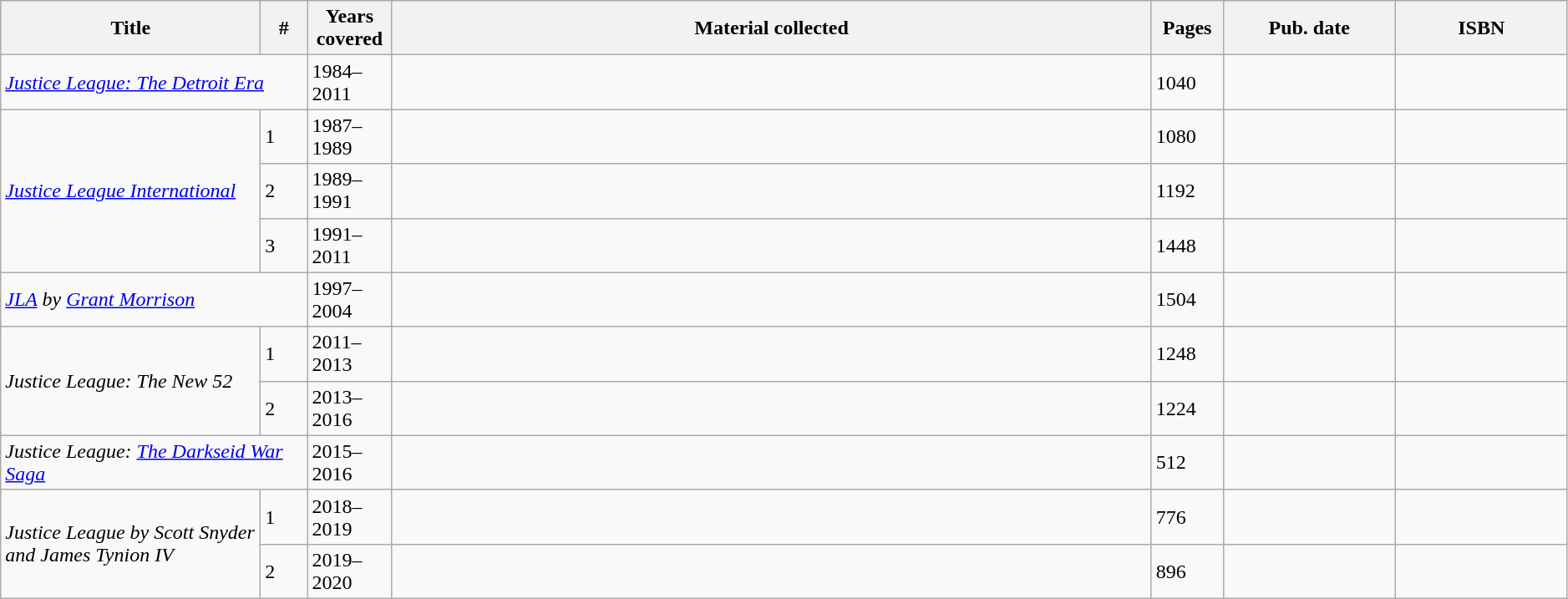<table class="wikitable sortable" width=99%>
<tr>
<th width="200px">Title</th>
<th class="unsortable" width="30px">#</th>
<th width="60px">Years covered</th>
<th class="unsortable">Material collected</th>
<th width="50px">Pages</th>
<th width="130px">Pub. date</th>
<th class="unsortable" width="130px">ISBN</th>
</tr>
<tr>
<td colspan="2"><em><a href='#'>Justice League: The Detroit Era</a></em></td>
<td>1984–2011</td>
<td></td>
<td>1040</td>
<td></td>
<td></td>
</tr>
<tr>
<td rowspan="3"><em><a href='#'>Justice League International</a></em></td>
<td>1</td>
<td>1987–1989</td>
<td></td>
<td>1080</td>
<td></td>
<td></td>
</tr>
<tr>
<td>2</td>
<td>1989–1991</td>
<td></td>
<td>1192</td>
<td></td>
<td></td>
</tr>
<tr>
<td>3</td>
<td>1991–2011</td>
<td></td>
<td>1448</td>
<td></td>
<td></td>
</tr>
<tr>
<td colspan="2"><em><a href='#'>JLA</a> by <a href='#'>Grant Morrison</a></em></td>
<td>1997–2004</td>
<td></td>
<td>1504</td>
<td></td>
<td></td>
</tr>
<tr>
<td rowspan="2"><em>Justice League: The New 52</em></td>
<td>1</td>
<td>2011–2013</td>
<td></td>
<td>1248</td>
<td></td>
<td></td>
</tr>
<tr>
<td>2</td>
<td>2013–2016</td>
<td></td>
<td>1224</td>
<td></td>
<td></td>
</tr>
<tr>
<td colspan="2"><em>Justice League: <a href='#'>The Darkseid War Saga</a></em></td>
<td>2015–2016</td>
<td></td>
<td>512</td>
<td></td>
<td></td>
</tr>
<tr>
<td rowspan="2"><em>Justice League by Scott Snyder and James Tynion IV</em></td>
<td>1</td>
<td>2018–2019</td>
<td></td>
<td>776</td>
<td></td>
<td></td>
</tr>
<tr>
<td>2</td>
<td>2019–2020</td>
<td></td>
<td>896</td>
<td></td>
<td></td>
</tr>
</table>
